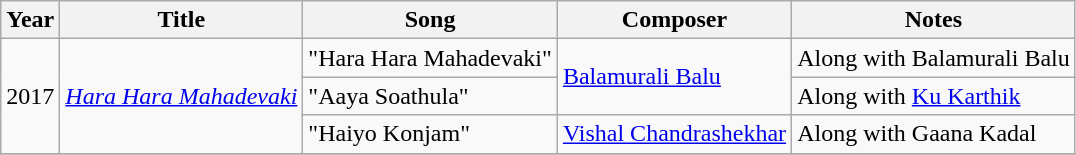<table class="wikitable sortable plainrowheaders">
<tr>
<th scope="col">Year</th>
<th scope="col">Title</th>
<th scope="col">Song</th>
<th scope="col">Composer</th>
<th scope="col" class="unsortable">Notes</th>
</tr>
<tr>
<td rowspan="3">2017</td>
<td rowspan="3"><em><a href='#'>Hara Hara Mahadevaki</a></em></td>
<td>"Hara Hara Mahadevaki"</td>
<td rowspan="2"><a href='#'>Balamurali Balu</a></td>
<td>Along with Balamurali Balu</td>
</tr>
<tr>
<td>"Aaya Soathula"</td>
<td>Along with <a href='#'>Ku Karthik</a></td>
</tr>
<tr>
<td>"Haiyo Konjam"</td>
<td><a href='#'>Vishal Chandrashekhar</a></td>
<td>Along with Gaana Kadal</td>
</tr>
<tr>
</tr>
</table>
